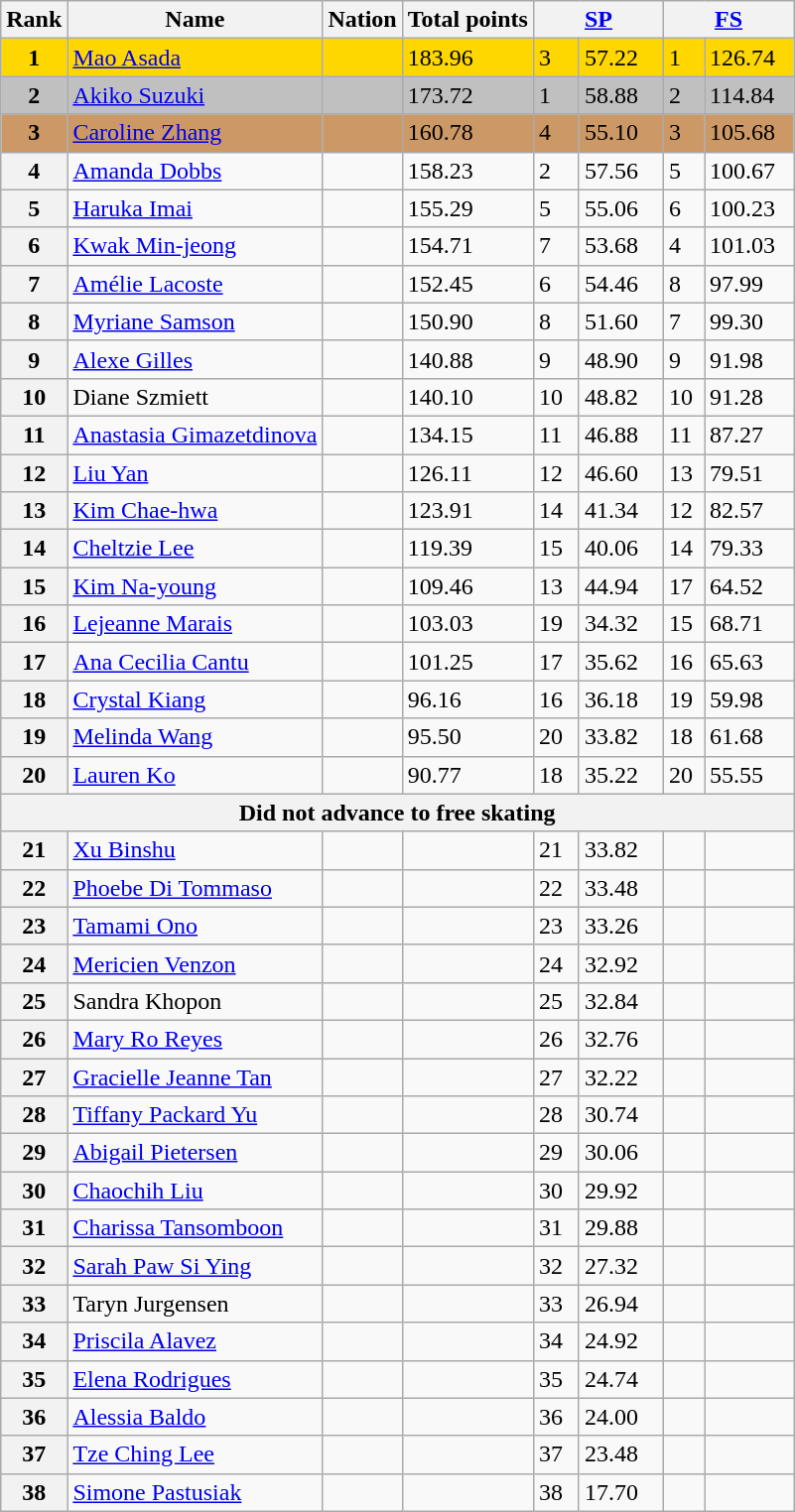<table class="wikitable sortable">
<tr>
<th>Rank</th>
<th>Name</th>
<th>Nation</th>
<th>Total points</th>
<th colspan="2" width="80px"><a href='#'>SP</a></th>
<th colspan="2" width="80px"><a href='#'>FS</a></th>
</tr>
<tr bgcolor="gold">
<td align="center"><strong>1</strong></td>
<td><a href='#'>Mao Asada</a></td>
<td></td>
<td>183.96</td>
<td>3</td>
<td>57.22</td>
<td>1</td>
<td>126.74</td>
</tr>
<tr bgcolor="silver">
<td align="center"><strong>2</strong></td>
<td><a href='#'>Akiko Suzuki</a></td>
<td></td>
<td>173.72</td>
<td>1</td>
<td>58.88</td>
<td>2</td>
<td>114.84</td>
</tr>
<tr bgcolor="cc9966">
<td align="center"><strong>3</strong></td>
<td><a href='#'>Caroline Zhang</a></td>
<td></td>
<td>160.78</td>
<td>4</td>
<td>55.10</td>
<td>3</td>
<td>105.68</td>
</tr>
<tr>
<th>4</th>
<td><a href='#'>Amanda Dobbs</a></td>
<td></td>
<td>158.23</td>
<td>2</td>
<td>57.56</td>
<td>5</td>
<td>100.67</td>
</tr>
<tr>
<th>5</th>
<td><a href='#'>Haruka Imai</a></td>
<td></td>
<td>155.29</td>
<td>5</td>
<td>55.06</td>
<td>6</td>
<td>100.23</td>
</tr>
<tr>
<th>6</th>
<td><a href='#'>Kwak Min-jeong</a></td>
<td></td>
<td>154.71</td>
<td>7</td>
<td>53.68</td>
<td>4</td>
<td>101.03</td>
</tr>
<tr>
<th>7</th>
<td><a href='#'>Amélie Lacoste</a></td>
<td></td>
<td>152.45</td>
<td>6</td>
<td>54.46</td>
<td>8</td>
<td>97.99</td>
</tr>
<tr>
<th>8</th>
<td><a href='#'>Myriane Samson</a></td>
<td></td>
<td>150.90</td>
<td>8</td>
<td>51.60</td>
<td>7</td>
<td>99.30</td>
</tr>
<tr>
<th>9</th>
<td><a href='#'>Alexe Gilles</a></td>
<td></td>
<td>140.88</td>
<td>9</td>
<td>48.90</td>
<td>9</td>
<td>91.98</td>
</tr>
<tr>
<th>10</th>
<td>Diane Szmiett</td>
<td></td>
<td>140.10</td>
<td>10</td>
<td>48.82</td>
<td>10</td>
<td>91.28</td>
</tr>
<tr>
<th>11</th>
<td><a href='#'>Anastasia Gimazetdinova</a></td>
<td></td>
<td>134.15</td>
<td>11</td>
<td>46.88</td>
<td>11</td>
<td>87.27</td>
</tr>
<tr>
<th>12</th>
<td><a href='#'>Liu Yan</a></td>
<td></td>
<td>126.11</td>
<td>12</td>
<td>46.60</td>
<td>13</td>
<td>79.51</td>
</tr>
<tr>
<th>13</th>
<td><a href='#'>Kim Chae-hwa</a></td>
<td></td>
<td>123.91</td>
<td>14</td>
<td>41.34</td>
<td>12</td>
<td>82.57</td>
</tr>
<tr>
<th>14</th>
<td><a href='#'>Cheltzie Lee</a></td>
<td></td>
<td>119.39</td>
<td>15</td>
<td>40.06</td>
<td>14</td>
<td>79.33</td>
</tr>
<tr>
<th>15</th>
<td><a href='#'>Kim Na-young</a></td>
<td></td>
<td>109.46</td>
<td>13</td>
<td>44.94</td>
<td>17</td>
<td>64.52</td>
</tr>
<tr>
<th>16</th>
<td><a href='#'>Lejeanne Marais</a></td>
<td></td>
<td>103.03</td>
<td>19</td>
<td>34.32</td>
<td>15</td>
<td>68.71</td>
</tr>
<tr>
<th>17</th>
<td><a href='#'>Ana Cecilia Cantu</a></td>
<td></td>
<td>101.25</td>
<td>17</td>
<td>35.62</td>
<td>16</td>
<td>65.63</td>
</tr>
<tr>
<th>18</th>
<td><a href='#'>Crystal Kiang</a></td>
<td></td>
<td>96.16</td>
<td>16</td>
<td>36.18</td>
<td>19</td>
<td>59.98</td>
</tr>
<tr>
<th>19</th>
<td><a href='#'>Melinda Wang</a></td>
<td></td>
<td>95.50</td>
<td>20</td>
<td>33.82</td>
<td>18</td>
<td>61.68</td>
</tr>
<tr>
<th>20</th>
<td><a href='#'>Lauren Ko</a></td>
<td></td>
<td>90.77</td>
<td>18</td>
<td>35.22</td>
<td>20</td>
<td>55.55</td>
</tr>
<tr>
<th colspan=8>Did not advance to free skating</th>
</tr>
<tr>
<th>21</th>
<td><a href='#'>Xu Binshu</a></td>
<td></td>
<td></td>
<td>21</td>
<td>33.82</td>
<td></td>
<td></td>
</tr>
<tr>
<th>22</th>
<td><a href='#'>Phoebe Di Tommaso</a></td>
<td></td>
<td></td>
<td>22</td>
<td>33.48</td>
<td></td>
<td></td>
</tr>
<tr>
<th>23</th>
<td><a href='#'>Tamami Ono</a></td>
<td></td>
<td></td>
<td>23</td>
<td>33.26</td>
<td></td>
<td></td>
</tr>
<tr>
<th>24</th>
<td><a href='#'>Mericien Venzon</a></td>
<td></td>
<td></td>
<td>24</td>
<td>32.92</td>
<td></td>
<td></td>
</tr>
<tr>
<th>25</th>
<td>Sandra Khopon</td>
<td></td>
<td></td>
<td>25</td>
<td>32.84</td>
<td></td>
<td></td>
</tr>
<tr>
<th>26</th>
<td><a href='#'>Mary Ro Reyes</a></td>
<td></td>
<td></td>
<td>26</td>
<td>32.76</td>
<td></td>
<td></td>
</tr>
<tr>
<th>27</th>
<td><a href='#'>Gracielle Jeanne Tan</a></td>
<td></td>
<td></td>
<td>27</td>
<td>32.22</td>
<td></td>
<td></td>
</tr>
<tr>
<th>28</th>
<td><a href='#'>Tiffany Packard Yu</a></td>
<td></td>
<td></td>
<td>28</td>
<td>30.74</td>
<td></td>
<td></td>
</tr>
<tr>
<th>29</th>
<td><a href='#'>Abigail Pietersen</a></td>
<td></td>
<td></td>
<td>29</td>
<td>30.06</td>
<td></td>
<td></td>
</tr>
<tr>
<th>30</th>
<td><a href='#'>Chaochih Liu</a></td>
<td></td>
<td></td>
<td>30</td>
<td>29.92</td>
<td></td>
<td></td>
</tr>
<tr>
<th>31</th>
<td><a href='#'>Charissa Tansomboon</a></td>
<td></td>
<td></td>
<td>31</td>
<td>29.88</td>
<td></td>
<td></td>
</tr>
<tr>
<th>32</th>
<td><a href='#'>Sarah Paw Si Ying</a></td>
<td></td>
<td></td>
<td>32</td>
<td>27.32</td>
<td></td>
<td></td>
</tr>
<tr>
<th>33</th>
<td>Taryn Jurgensen</td>
<td></td>
<td></td>
<td>33</td>
<td>26.94</td>
<td></td>
<td></td>
</tr>
<tr>
<th>34</th>
<td><a href='#'>Priscila Alavez</a></td>
<td></td>
<td></td>
<td>34</td>
<td>24.92</td>
<td></td>
<td></td>
</tr>
<tr>
<th>35</th>
<td><a href='#'>Elena Rodrigues</a></td>
<td></td>
<td></td>
<td>35</td>
<td>24.74</td>
<td></td>
<td></td>
</tr>
<tr>
<th>36</th>
<td><a href='#'>Alessia Baldo</a></td>
<td></td>
<td></td>
<td>36</td>
<td>24.00</td>
<td></td>
<td></td>
</tr>
<tr>
<th>37</th>
<td><a href='#'>Tze Ching Lee</a></td>
<td></td>
<td></td>
<td>37</td>
<td>23.48</td>
<td></td>
<td></td>
</tr>
<tr>
<th>38</th>
<td><a href='#'>Simone Pastusiak</a></td>
<td></td>
<td></td>
<td>38</td>
<td>17.70</td>
<td></td>
<td></td>
</tr>
</table>
